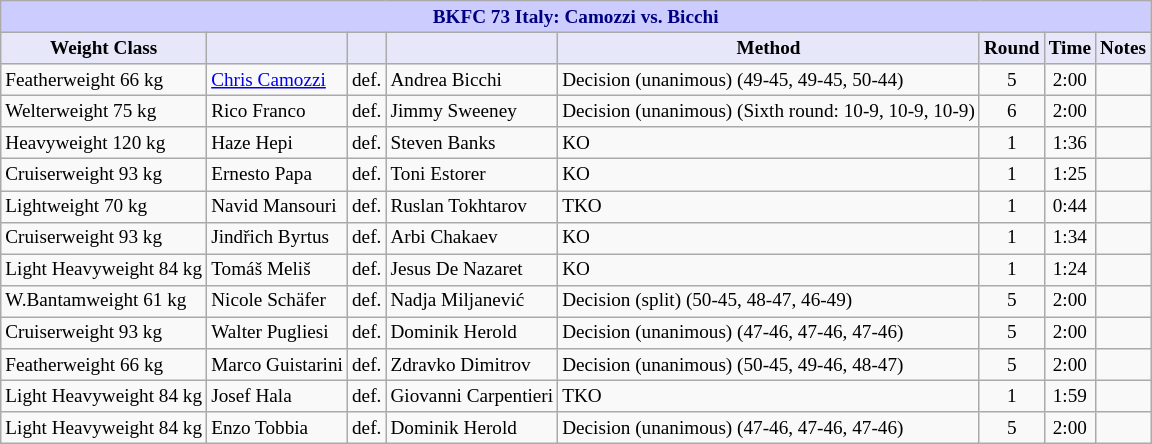<table class="wikitable" style="font-size: 80%;">
<tr>
<th colspan="8" style="background-color: #ccf; color: #000080; text-align: center;"><strong>BKFC 73 Italy: Camozzi vs. Bicchi</strong></th>
</tr>
<tr>
<th colspan="1" style="background-color: #E6E8FA; color: #000000; text-align: center;">Weight Class</th>
<th colspan="1" style="background-color: #E6E8FA; color: #000000; text-align: center;"></th>
<th colspan="1" style="background-color: #E6E8FA; color: #000000; text-align: center;"></th>
<th colspan="1" style="background-color: #E6E8FA; color: #000000; text-align: center;"></th>
<th colspan="1" style="background-color: #E6E8FA; color: #000000; text-align: center;">Method</th>
<th colspan="1" style="background-color: #E6E8FA; color: #000000; text-align: center;">Round</th>
<th colspan="1" style="background-color: #E6E8FA; color: #000000; text-align: center;">Time</th>
<th colspan="1" style="background-color: #E6E8FA; color: #000000; text-align: center;">Notes</th>
</tr>
<tr>
<td>Featherweight 66 kg</td>
<td> <a href='#'>Chris Camozzi</a></td>
<td align=center>def.</td>
<td> Andrea Bicchi</td>
<td>Decision (unanimous) (49-45, 49-45, 50-44)</td>
<td align=center>5</td>
<td align=center>2:00</td>
<td></td>
</tr>
<tr>
<td>Welterweight 75 kg</td>
<td> Rico Franco</td>
<td align=center>def.</td>
<td> Jimmy Sweeney</td>
<td>Decision (unanimous) (Sixth round: 10-9, 10-9, 10-9)</td>
<td align=center>6</td>
<td align=center>2:00</td>
<td></td>
</tr>
<tr>
<td>Heavyweight 120 kg</td>
<td> Haze Hepi</td>
<td align="center">def.</td>
<td> Steven Banks</td>
<td>KO</td>
<td align="center">1</td>
<td align="center">1:36</td>
<td></td>
</tr>
<tr>
<td>Cruiserweight 93 kg</td>
<td> Ernesto Papa</td>
<td align="center">def.</td>
<td> Toni Estorer</td>
<td>KO</td>
<td align="center">1</td>
<td align="center">1:25</td>
<td></td>
</tr>
<tr>
<td>Lightweight 70 kg</td>
<td> Navid Mansouri</td>
<td align="center">def.</td>
<td> Ruslan Tokhtarov</td>
<td>TKO</td>
<td align="center">1</td>
<td align="center">0:44</td>
<td></td>
</tr>
<tr>
<td>Cruiserweight 93 kg</td>
<td> Jindřich Byrtus</td>
<td>def.</td>
<td> Arbi Chakaev</td>
<td>KO</td>
<td align="center">1</td>
<td align="center">1:34</td>
<td></td>
</tr>
<tr>
<td>Light Heavyweight 84 kg</td>
<td> Tomáš Meliš</td>
<td align="center">def.</td>
<td> Jesus De Nazaret</td>
<td>KO</td>
<td align="center">1</td>
<td align="center">1:24</td>
<td></td>
</tr>
<tr>
<td>W.Bantamweight 61 kg</td>
<td> Nicole Schäfer</td>
<td align="center">def.</td>
<td> Nadja Miljanević</td>
<td>Decision (split) (50-45, 48-47, 46-49)</td>
<td align="center">5</td>
<td align="center">2:00</td>
<td></td>
</tr>
<tr>
<td>Cruiserweight 93 kg</td>
<td> Walter Pugliesi</td>
<td align="center">def.</td>
<td> Dominik Herold</td>
<td>Decision (unanimous) (47-46, 47-46, 47-46)</td>
<td align="center">5</td>
<td align="center">2:00</td>
<td></td>
</tr>
<tr>
<td>Featherweight 66 kg</td>
<td> Marco Guistarini</td>
<td align="center">def.</td>
<td> Zdravko Dimitrov</td>
<td>Decision (unanimous) (50-45, 49-46, 48-47)</td>
<td align="center">5</td>
<td align="center">2:00</td>
<td></td>
</tr>
<tr>
<td>Light Heavyweight 84 kg</td>
<td> Josef Hala</td>
<td align="center">def.</td>
<td> Giovanni Carpentieri</td>
<td>TKO</td>
<td align="center">1</td>
<td align="center">1:59</td>
<td></td>
</tr>
<tr>
<td>Light Heavyweight 84 kg</td>
<td> Enzo Tobbia</td>
<td align="center">def.</td>
<td> Dominik Herold</td>
<td>Decision (unanimous) (47-46, 47-46, 47-46)</td>
<td align="center">5</td>
<td align="center">2:00</td>
<td></td>
</tr>
</table>
